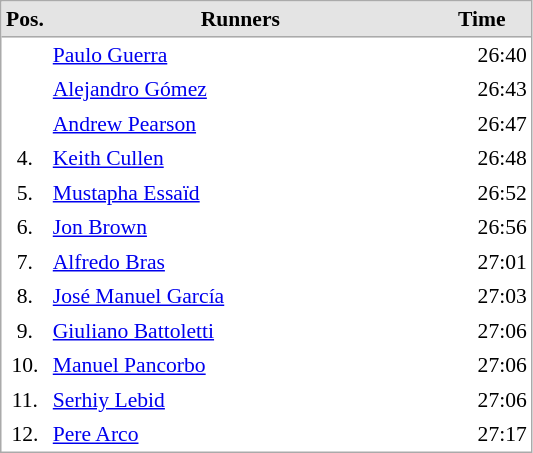<table cellspacing="0" cellpadding="3" style="border:1px solid #AAAAAA;font-size:90%">
<tr bgcolor="#E4E4E4">
<th style="border-bottom:1px solid #AAAAAA" width=10>Pos.</th>
<th style="border-bottom:1px solid #AAAAAA" width=250>Runners</th>
<th style="border-bottom:1px solid #AAAAAA" width=60>Time</th>
</tr>
<tr align="center">
<td align="center"></td>
<td align="left"> <a href='#'>Paulo Guerra</a></td>
<td align="right">26:40</td>
</tr>
<tr align="center">
<td align="center"></td>
<td align="left"> <a href='#'>Alejandro Gómez</a></td>
<td align="right">26:43</td>
</tr>
<tr align="center">
<td align="center"></td>
<td align="left"> <a href='#'>Andrew Pearson</a></td>
<td align="right">26:47</td>
</tr>
<tr align="center">
<td align="center">4.</td>
<td align="left"> <a href='#'>Keith Cullen</a></td>
<td align="right">26:48</td>
</tr>
<tr align="center">
<td align="center">5.</td>
<td align="left"> <a href='#'>Mustapha Essaïd</a></td>
<td align="right">26:52</td>
</tr>
<tr align="center">
<td align="center">6.</td>
<td align="left"> <a href='#'>Jon Brown</a></td>
<td align="right">26:56</td>
</tr>
<tr align="center">
<td align="center">7.</td>
<td align="left"> <a href='#'>Alfredo Bras</a></td>
<td align="right">27:01</td>
</tr>
<tr align="center">
<td align="center">8.</td>
<td align="left"> <a href='#'>José Manuel García</a></td>
<td align="right">27:03</td>
</tr>
<tr align="center">
<td align="center">9.</td>
<td align="left"> <a href='#'>Giuliano Battoletti</a></td>
<td align="right">27:06</td>
</tr>
<tr align="center">
<td align="center">10.</td>
<td align="left"> <a href='#'>Manuel Pancorbo</a></td>
<td align="right">27:06</td>
</tr>
<tr align="center">
<td align="center">11.</td>
<td align="left"> <a href='#'>Serhiy Lebid</a></td>
<td align="right">27:06</td>
</tr>
<tr align="center">
<td align="center">12.</td>
<td align="left"> <a href='#'>Pere Arco</a></td>
<td align="right">27:17</td>
</tr>
</table>
